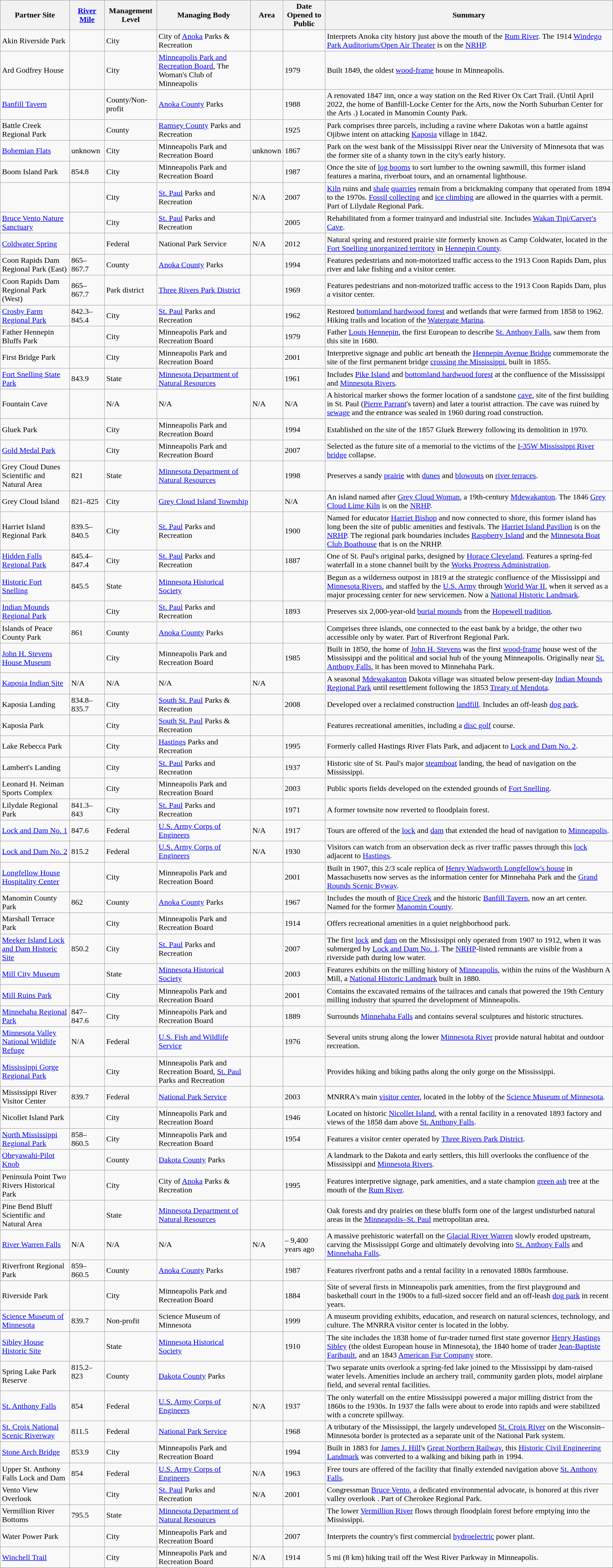<table class="wikitable sortable" style="width:100%">
<tr>
<th style="width:*;">Partner Site</th>
<th style="width:*;"><a href='#'>River Mile</a></th>
<th style="width:*;">Management Level</th>
<th style="width:*;">Managing Body</th>
<th style="width:*;">Area</th>
<th style="width:*;">Date Opened to Public</th>
<th style="width:*;" class="unsortable">Summary</th>
</tr>
<tr ->
<td>Akin Riverside Park </td>
<td><br><small></small></td>
<td>City</td>
<td>City of <a href='#'>Anoka</a> Parks & Recreation</td>
<td></td>
<td></td>
<td>Interprets Anoka city history just above the mouth of the <a href='#'>Rum River</a>. The 1914 <a href='#'>Windego Park Auditorium/Open Air Theater</a> is on the <a href='#'>NRHP</a>.</td>
</tr>
<tr ->
<td>Ard Godfrey House </td>
<td><br><small></small></td>
<td>City</td>
<td><a href='#'>Minneapolis Park and Recreation Board</a>, The Woman's Club of Minneapolis</td>
<td></td>
<td>1979</td>
<td>Built 1849, the oldest <a href='#'>wood-frame</a> house in Minneapolis.</td>
</tr>
<tr ->
<td><a href='#'>Banfill Tavern</a></td>
<td><br><small></small></td>
<td>County/Non-profit</td>
<td><a href='#'>Anoka County</a> Parks</td>
<td></td>
<td>1988</td>
<td>A renovated 1847 inn, once a way station on the Red River Ox Cart Trail.  (Until April 2022, the home of Banfill-Locke Center for the Arts, now the North Suburban Center for the Arts  .)  Located in Manomin County Park.</td>
</tr>
<tr ->
<td>Battle Creek Regional Park</td>
<td><br><small></small></td>
<td>County</td>
<td><a href='#'>Ramsey County</a> Parks and Recreation</td>
<td></td>
<td>1925</td>
<td>Park comprises three parcels, including a ravine where Dakotas won a battle against Ojibwe intent on attacking <a href='#'>Kaposia</a> village in 1842.</td>
</tr>
<tr ->
<td><a href='#'>Bohemian Flats</a></td>
<td>unknown <br><small></small></td>
<td>City</td>
<td>Minneapolis Park and Recreation Board</td>
<td>unknown</td>
<td>1867</td>
<td>Park on the west bank of the Mississippi River near the University of Minnesota that was the former site of a shanty town in the city's early history.</td>
</tr>
<tr ->
<td>Boom Island Park </td>
<td>854.8<br><small></small></td>
<td>City</td>
<td>Minneapolis Park and Recreation Board</td>
<td></td>
<td>1987</td>
<td>Once the site of <a href='#'>log booms</a> to sort lumber to the owning sawmill, this former island features a marina, riverboat tours, and an ornamental lighthouse.</td>
</tr>
<tr ->
<td></td>
<td><br><small></small></td>
<td>City</td>
<td><a href='#'>St. Paul</a> Parks and Recreation</td>
<td>N/A</td>
<td>2007</td>
<td><a href='#'>Kiln</a> ruins and <a href='#'>shale</a> <a href='#'>quarries</a> remain from a brickmaking company that operated from 1894 to the 1970s.  <a href='#'>Fossil collecting</a> and <a href='#'>ice climbing</a> are allowed in the quarries with a permit.  Part of Lilydale Regional Park.</td>
</tr>
<tr ->
<td><a href='#'>Bruce Vento Nature Sanctuary</a></td>
<td><br><small></small></td>
<td>City</td>
<td><a href='#'>St. Paul</a> Parks and Recreation</td>
<td></td>
<td>2005</td>
<td>Rehabilitated from a former trainyard and industrial site. Includes <a href='#'>Wakan Tipi/Carver's Cave</a>.</td>
</tr>
<tr ->
<td><a href='#'>Coldwater Spring</a></td>
<td><br><small></small></td>
<td>Federal</td>
<td>National Park Service</td>
<td>N/A</td>
<td>2012</td>
<td>Natural spring and restored prairie site formerly known as Camp Coldwater, located in the <a href='#'>Fort Snelling unorganized territory</a> in <a href='#'>Hennepin County</a>.</td>
</tr>
<tr ->
<td>Coon Rapids Dam Regional Park (East) </td>
<td>865–867.7<br><small></small></td>
<td>County</td>
<td><a href='#'>Anoka County</a> Parks</td>
<td></td>
<td>1994</td>
<td>Features pedestrians and non-motorized traffic access to the 1913 Coon Rapids Dam, plus river and lake fishing and a visitor center.</td>
</tr>
<tr ->
<td>Coon Rapids Dam Regional Park (West) </td>
<td>865–867.7<br><small></small></td>
<td>Park district</td>
<td><a href='#'>Three Rivers Park District</a></td>
<td></td>
<td>1969</td>
<td>Features pedestrians and non-motorized traffic access to the 1913 Coon Rapids Dam, plus a visitor center.</td>
</tr>
<tr ->
<td><a href='#'>Crosby Farm Regional Park</a> </td>
<td>842.3–845.4<br><small></small></td>
<td>City</td>
<td><a href='#'>St. Paul</a> Parks and Recreation</td>
<td></td>
<td>1962</td>
<td>Restored <a href='#'>bottomland hardwood forest</a> and wetlands that were farmed from 1858 to 1962. Hiking trails and location of the <a href='#'>Watergate Marina</a>.</td>
</tr>
<tr ->
<td>Father Hennepin Bluffs Park </td>
<td><br><small></small></td>
<td>City</td>
<td>Minneapolis Park and Recreation Board</td>
<td></td>
<td>1979</td>
<td>Father <a href='#'>Louis Hennepin</a>, the first European to describe <a href='#'>St. Anthony Falls</a>, saw them from this site in 1680.</td>
</tr>
<tr ->
<td>First Bridge Park </td>
<td><br><small></small></td>
<td>City</td>
<td>Minneapolis Park and Recreation Board</td>
<td></td>
<td>2001</td>
<td>Interpretive signage and public art beneath the <a href='#'>Hennepin Avenue Bridge</a> commemorate the site of the first permanent bridge <a href='#'>crossing the Mississippi</a>, built in 1855.</td>
</tr>
<tr ->
<td><a href='#'>Fort Snelling State Park</a> </td>
<td>843.9<br><small></small></td>
<td>State</td>
<td><a href='#'>Minnesota Department of Natural Resources</a></td>
<td></td>
<td>1961</td>
<td>Includes <a href='#'>Pike Island</a> and <a href='#'>bottomland hardwood forest</a> at the confluence of the Mississippi and <a href='#'>Minnesota Rivers</a>.</td>
</tr>
<tr ->
<td>Fountain Cave</td>
<td><br><small></small></td>
<td>N/A</td>
<td>N/A</td>
<td>N/A</td>
<td>N/A</td>
<td>A historical marker shows the former location of a sandstone <a href='#'>cave</a>, site of the first building in St. Paul (<a href='#'>Pierre Parrant</a>'s tavern) and later a tourist attraction.  The cave was ruined by <a href='#'>sewage</a> and the entrance was sealed in 1960 during road construction.</td>
</tr>
<tr ->
<td>Gluek Park </td>
<td><br><small></small></td>
<td>City</td>
<td>Minneapolis Park and Recreation Board</td>
<td></td>
<td>1994</td>
<td>Established on the site of the 1857 Gluek Brewery following its demolition in 1970.</td>
</tr>
<tr ->
<td><a href='#'>Gold Medal Park</a> </td>
<td><br><small></small></td>
<td>City</td>
<td>Minneapolis Park and Recreation Board</td>
<td></td>
<td>2007</td>
<td>Selected as the future site of a memorial to the victims of the <a href='#'>I-35W Mississippi River bridge</a> collapse.</td>
</tr>
<tr ->
<td>Grey Cloud Dunes Scientific and Natural Area </td>
<td>821<br><small></small></td>
<td>State</td>
<td><a href='#'>Minnesota Department of Natural Resources</a></td>
<td></td>
<td>1998</td>
<td>Preserves a sandy <a href='#'>prairie</a> with <a href='#'>dunes</a> and <a href='#'>blowouts</a> on <a href='#'>river terraces</a>.</td>
</tr>
<tr ->
<td>Grey Cloud Island</td>
<td>821–825<br><small></small></td>
<td>City</td>
<td><a href='#'>Grey Cloud Island Township</a></td>
<td></td>
<td>N/A</td>
<td>An island named after <a href='#'>Grey Cloud Woman</a>, a 19th-century <a href='#'>Mdewakanton</a>.  The 1846 <a href='#'>Grey Cloud Lime Kiln</a> is on the <a href='#'>NRHP</a>.</td>
</tr>
<tr ->
<td>Harriet Island Regional Park </td>
<td>839.5–840.5<br><small></small></td>
<td>City</td>
<td><a href='#'>St. Paul</a> Parks and Recreation</td>
<td></td>
<td>1900</td>
<td>Named for educator <a href='#'>Harriet Bishop</a> and now connected to shore, this former island has long been the site of public amenities and festivals. The <a href='#'>Harriet Island Pavilion</a> is on the <a href='#'>NRHP</a>. The regional park boundaries includes <a href='#'>Raspberry Island</a> and the <a href='#'>Minnesota Boat Club Boathouse</a> that is on the NRHP.</td>
</tr>
<tr ->
<td><a href='#'>Hidden Falls Regional Park</a></td>
<td>845.4–847.4<br><small></small></td>
<td>City</td>
<td><a href='#'>St. Paul</a> Parks and Recreation</td>
<td></td>
<td>1887</td>
<td>One of St. Paul's original parks, designed by <a href='#'>Horace Cleveland</a>.  Features a spring-fed waterfall in a stone channel built by the <a href='#'>Works Progress Administration</a>.</td>
</tr>
<tr ->
<td><a href='#'>Historic Fort Snelling</a> </td>
<td>845.5<br><small></small></td>
<td>State</td>
<td><a href='#'>Minnesota Historical Society</a></td>
<td></td>
<td></td>
<td>Begun as a wilderness outpost in 1819 at the strategic confluence of the Mississippi and <a href='#'>Minnesota Rivers</a>, and staffed by the <a href='#'>U.S. Army</a> through <a href='#'>World War II</a>, when it served as a major processing center for new servicemen. Now a <a href='#'>National Historic Landmark</a>.</td>
</tr>
<tr ->
<td><a href='#'>Indian Mounds Regional Park</a> </td>
<td><br><small></small></td>
<td>City</td>
<td><a href='#'>St. Paul</a> Parks and Recreation</td>
<td></td>
<td>1893</td>
<td>Preserves six 2,000-year-old <a href='#'>burial mounds</a> from the <a href='#'>Hopewell tradition</a>.</td>
</tr>
<tr ->
<td>Islands of Peace County Park </td>
<td>861<br><small></small></td>
<td>County</td>
<td><a href='#'>Anoka County</a> Parks</td>
<td></td>
<td></td>
<td>Comprises three islands, one connected to the east bank by a bridge, the other two accessible only by water.  Part of Riverfront Regional Park.</td>
</tr>
<tr ->
<td><a href='#'>John H. Stevens House Museum</a> </td>
<td><br><small></small></td>
<td>City</td>
<td>Minneapolis Park and Recreation Board</td>
<td></td>
<td>1985</td>
<td>Built in 1850, the home of <a href='#'>John H. Stevens</a> was the first <a href='#'>wood-frame</a> house west of the Mississippi and the political and social hub of the young Minneapolis.  Originally near <a href='#'>St. Anthony Falls</a>, it has been moved to Minnehaha Park.</td>
</tr>
<tr ->
<td><a href='#'>Kaposia Indian Site</a></td>
<td>N/A</td>
<td>N/A</td>
<td>N/A</td>
<td>N/A</td>
<td></td>
<td>A seasonal <a href='#'>Mdewakanton</a> Dakota village was situated below present-day <a href='#'>Indian Mounds Regional Park</a> until resettlement following the 1853 <a href='#'>Treaty of Mendota</a>.</td>
</tr>
<tr ->
<td>Kaposia Landing </td>
<td>834.8–835.7<br><small></small></td>
<td>City</td>
<td><a href='#'>South St. Paul</a> Parks & Recreation</td>
<td></td>
<td>2008</td>
<td>Developed over a reclaimed construction <a href='#'>landfill</a>. Includes an off-leash <a href='#'>dog park</a>.</td>
</tr>
<tr ->
<td>Kaposia Park</td>
<td><br><small></small></td>
<td>City</td>
<td><a href='#'>South St. Paul</a> Parks & Recreation</td>
<td></td>
<td></td>
<td>Features recreational amenities, including a <a href='#'>disc golf</a> course.</td>
</tr>
<tr ->
<td>Lake Rebecca Park </td>
<td><br><small></small></td>
<td>City</td>
<td><a href='#'>Hastings</a> Parks and Recreation</td>
<td></td>
<td>1995</td>
<td>Formerly called Hastings River Flats Park, and adjacent to <a href='#'>Lock and Dam No. 2</a>.</td>
</tr>
<tr ->
<td>Lambert's Landing </td>
<td><br><small></small></td>
<td>City</td>
<td><a href='#'>St. Paul</a> Parks and Recreation</td>
<td></td>
<td>1937</td>
<td>Historic site of St. Paul's major <a href='#'>steamboat</a> landing, the head of navigation on the Mississippi.</td>
</tr>
<tr ->
<td>Leonard H. Neiman Sports Complex </td>
<td><br><small></small></td>
<td>City</td>
<td>Minneapolis Park and Recreation Board</td>
<td></td>
<td>2003</td>
<td>Public sports fields developed on the extended grounds of <a href='#'>Fort Snelling</a>.</td>
</tr>
<tr ->
<td>Lilydale Regional Park </td>
<td>841.3–843<br><small></small></td>
<td>City</td>
<td><a href='#'>St. Paul</a> Parks and Recreation</td>
<td></td>
<td>1971</td>
<td>A former townsite now reverted to floodplain forest.</td>
</tr>
<tr ->
<td><a href='#'>Lock and Dam No. 1</a> </td>
<td>847.6<br><small></small></td>
<td>Federal</td>
<td><a href='#'>U.S. Army Corps of Engineers</a></td>
<td>N/A</td>
<td>1917</td>
<td>Tours are offered of the <a href='#'>lock</a> and <a href='#'>dam</a> that extended the head of navigation to <a href='#'>Minneapolis</a>.</td>
</tr>
<tr ->
<td><a href='#'>Lock and Dam No. 2</a> </td>
<td>815.2<br><small></small></td>
<td>Federal</td>
<td><a href='#'>U.S. Army Corps of Engineers</a></td>
<td>N/A</td>
<td>1930</td>
<td>Visitors can watch from an observation deck as river traffic passes through this <a href='#'>lock</a> adjacent to <a href='#'>Hastings</a>.</td>
</tr>
<tr ->
<td><a href='#'>Longfellow House Hospitality Center</a> </td>
<td><br><small></small></td>
<td>City</td>
<td>Minneapolis Park and Recreation Board</td>
<td></td>
<td>2001</td>
<td>Built in 1907, this 2/3 scale replica of <a href='#'>Henry Wadsworth Longfellow's house</a> in Massachusetts now serves as the information center for Minnehaha Park and the <a href='#'>Grand Rounds Scenic Byway</a>.</td>
</tr>
<tr ->
<td>Manomin County Park </td>
<td>862<br><small></small></td>
<td>County</td>
<td><a href='#'>Anoka County</a> Parks</td>
<td></td>
<td>1967</td>
<td>Includes the mouth of <a href='#'>Rice Creek</a> and the historic <a href='#'>Banfill Tavern</a>, now an art center.  Named for the former <a href='#'>Manomin County</a>.</td>
</tr>
<tr ->
<td>Marshall Terrace Park </td>
<td><br><small></small></td>
<td>City</td>
<td>Minneapolis Park and Recreation Board</td>
<td></td>
<td>1914</td>
<td>Offers recreational amenities in a quiet neighborhood park.</td>
</tr>
<tr ->
<td><a href='#'>Meeker Island Lock and Dam Historic Site</a></td>
<td>850.2<br><small></small></td>
<td>City</td>
<td><a href='#'>St. Paul</a> Parks and Recreation</td>
<td></td>
<td>2007</td>
<td>The first <a href='#'>lock</a> and <a href='#'>dam</a> on the Mississippi only operated from 1907 to 1912, when it was submerged by <a href='#'>Lock and Dam No. 1</a>.  The <a href='#'>NRHP</a>-listed remnants are visible from a riverside path during low water.</td>
</tr>
<tr ->
<td><a href='#'>Mill City Museum</a> </td>
<td><br><small></small></td>
<td>State</td>
<td><a href='#'>Minnesota Historical Society</a></td>
<td></td>
<td>2003</td>
<td>Features exhibits on the milling history of <a href='#'>Minneapolis</a>, within the ruins of the Washburn A Mill, a <a href='#'>National Historic Landmark</a> built in 1880.</td>
</tr>
<tr ->
<td><a href='#'>Mill Ruins Park</a> </td>
<td><br><small></small></td>
<td>City</td>
<td>Minneapolis Park and Recreation Board</td>
<td></td>
<td>2001</td>
<td>Contains the excavated remains of the tailraces and canals that powered the 19th Century milling industry that spurred the development of Minneapolis.</td>
</tr>
<tr ->
<td><a href='#'>Minnehaha Regional Park</a> </td>
<td>847–847.6<br><small></small></td>
<td>City</td>
<td>Minneapolis Park and Recreation Board</td>
<td></td>
<td>1889</td>
<td>Surrounds <a href='#'>Minnehaha Falls</a> and contains several sculptures and historic structures.</td>
</tr>
<tr ->
<td><a href='#'>Minnesota Valley National Wildlife Refuge</a> </td>
<td>N/A<br><small></small></td>
<td>Federal</td>
<td><a href='#'>U.S. Fish and Wildlife Service</a></td>
<td></td>
<td>1976</td>
<td>Several units strung along the lower <a href='#'>Minnesota River</a> provide natural habitat and outdoor recreation.</td>
</tr>
<tr ->
<td><a href='#'>Mississippi Gorge Regional Park</a> </td>
<td><br><small></small></td>
<td>City</td>
<td>Minneapolis Park and Recreation Board, <a href='#'>St. Paul</a> Parks and Recreation</td>
<td></td>
<td></td>
<td>Provides hiking and biking paths along the only gorge on the Mississippi.</td>
</tr>
<tr ->
<td>Mississippi River Visitor Center </td>
<td>839.7<br><small></small></td>
<td>Federal</td>
<td><a href='#'>National Park Service</a></td>
<td></td>
<td>2003</td>
<td>MNRRA's main <a href='#'>visitor center</a>, located in the lobby of the <a href='#'>Science Museum of Minnesota</a>.</td>
</tr>
<tr ->
<td>Nicollet Island Park </td>
<td><br><small></small></td>
<td>City</td>
<td>Minneapolis Park and Recreation Board</td>
<td></td>
<td>1946</td>
<td>Located on historic <a href='#'>Nicollet Island</a>, with a rental facility in a renovated 1893 factory and views of the 1858 dam above <a href='#'>St. Anthony Falls</a>.</td>
</tr>
<tr ->
<td><a href='#'>North Mississippi Regional Park</a> </td>
<td>858–860.5<br><small></small></td>
<td>City</td>
<td>Minneapolis Park and Recreation Board</td>
<td></td>
<td>1954</td>
<td>Features a visitor center operated by <a href='#'>Three Rivers Park District</a>.</td>
</tr>
<tr ->
<td><a href='#'>Oheyawahi-Pilot Knob</a></td>
<td><br><small></small></td>
<td>County</td>
<td><a href='#'>Dakota County</a> Parks</td>
<td></td>
<td></td>
<td>A landmark to the Dakota and early settlers, this hill overlooks the confluence of the Mississippi and <a href='#'>Minnesota Rivers</a>.</td>
</tr>
<tr ->
<td>Peninsula Point Two Rivers Historical Park </td>
<td><br><small></small></td>
<td>City</td>
<td>City of <a href='#'>Anoka</a> Parks & Recreation</td>
<td></td>
<td>1995</td>
<td>Features interpretive signage, park amenities, and a state champion <a href='#'>green ash</a> tree at the mouth of the <a href='#'>Rum River</a>.</td>
</tr>
<tr ->
<td>Pine Bend Bluff Scientific and Natural Area </td>
<td><br><small></small></td>
<td>State</td>
<td><a href='#'>Minnesota Department of Natural Resources</a></td>
<td></td>
<td></td>
<td>Oak forests and dry prairies on these  bluffs form one of the largest undisturbed natural areas in the <a href='#'>Minneapolis–St. Paul</a> metropolitan area.</td>
</tr>
<tr ->
<td><a href='#'>River Warren Falls</a></td>
<td>N/A</td>
<td>N/A</td>
<td>N/A</td>
<td>N/A</td>
<td> – 9,400 years ago</td>
<td>A massive prehistoric waterfall on the <a href='#'>Glacial River Warren</a> slowly eroded upstream, carving the Mississippi Gorge and ultimately devolving into <a href='#'>St. Anthony Falls</a> and <a href='#'>Minnehaha Falls</a>.</td>
</tr>
<tr ->
<td>Riverfront Regional Park </td>
<td>859–860.5<br><small></small></td>
<td>County</td>
<td><a href='#'>Anoka County</a> Parks</td>
<td></td>
<td>1987</td>
<td>Features riverfront paths and a rental facility in a renovated 1880s farmhouse.</td>
</tr>
<tr ->
<td>Riverside Park </td>
<td><br><small></small></td>
<td>City</td>
<td>Minneapolis Park and Recreation Board</td>
<td></td>
<td>1884</td>
<td>Site of several firsts in Minneapolis park amenities, from the first playground and basketball court in the 1900s to a full-sized soccer field and an off-leash <a href='#'>dog park</a> in recent years.</td>
</tr>
<tr ->
<td><a href='#'>Science Museum of Minnesota</a> </td>
<td>839.7<br><small></small></td>
<td>Non-profit</td>
<td>Science Museum of Minnesota</td>
<td></td>
<td>1999</td>
<td>A museum providing exhibits, education, and research on natural sciences, technology, and culture.  The MNRRA visitor center is located in the lobby.</td>
</tr>
<tr ->
<td><a href='#'>Sibley House Historic Site</a> </td>
<td><br><small></small></td>
<td>State</td>
<td><a href='#'>Minnesota Historical Society</a></td>
<td></td>
<td>1910</td>
<td>The site includes the 1838 home of fur-trader turned first state governor <a href='#'>Henry Hastings Sibley</a> (the oldest European house in Minnesota), the 1840 home of trader <a href='#'>Jean-Baptiste Faribault</a>, and an 1843 <a href='#'>American Fur Company</a> store.</td>
</tr>
<tr ->
<td>Spring Lake Park Reserve </td>
<td>815.2–823<br><small></small><br><small></small></td>
<td>County</td>
<td><a href='#'>Dakota County</a> Parks</td>
<td></td>
<td></td>
<td>Two separate units overlook a spring-fed lake joined to the Mississippi by dam-raised water levels.  Amenities include an archery trail, community garden plots, model airplane field, and several rental facilities.</td>
</tr>
<tr ->
<td><a href='#'>St. Anthony Falls</a></td>
<td>854<br><small></small></td>
<td>Federal</td>
<td><a href='#'>U.S. Army Corps of Engineers</a></td>
<td>N/A</td>
<td>1937</td>
<td>The only waterfall on the entire Mississippi powered a major milling district from the 1860s to the 1930s.  In 1937 the falls were about to erode into rapids and were stabilized with a concrete spillway.</td>
</tr>
<tr ->
<td><a href='#'>St. Croix National Scenic Riverway</a> </td>
<td>811.5<br><small></small></td>
<td>Federal</td>
<td><a href='#'>National Park Service</a></td>
<td></td>
<td>1968</td>
<td>A tributary of the Mississippi, the largely undeveloped <a href='#'>St. Croix River</a> on the Wisconsin–Minnesota border is protected as a separate unit of the National Park system.</td>
</tr>
<tr ->
<td><a href='#'>Stone Arch Bridge</a> </td>
<td>853.9<br><small></small></td>
<td>City</td>
<td>Minneapolis Park and Recreation Board</td>
<td></td>
<td>1994</td>
<td>Built in 1883 for <a href='#'>James J. Hill</a>'s <a href='#'>Great Northern Railway</a>, this  <a href='#'>Historic Civil Engineering Landmark</a> was converted to a walking and biking path in 1994.</td>
</tr>
<tr ->
<td>Upper St. Anthony Falls Lock and Dam </td>
<td>854<br><small></small></td>
<td>Federal</td>
<td><a href='#'>U.S. Army Corps of Engineers</a></td>
<td>N/A</td>
<td>1963</td>
<td>Free tours are offered of the facility that finally extended navigation above <a href='#'>St. Anthony Falls</a>.</td>
</tr>
<tr ->
<td>Vento View Overlook</td>
<td><br><small></small></td>
<td>City</td>
<td><a href='#'>St. Paul</a> Parks and Recreation</td>
<td>N/A</td>
<td>2001</td>
<td>Congressman <a href='#'>Bruce Vento</a>, a dedicated environmental advocate, is honored at this river valley overlook .  Part of Cherokee Regional Park.</td>
</tr>
<tr ->
<td>Vermillion River Bottoms</td>
<td>795.5</td>
<td>State</td>
<td><a href='#'>Minnesota Department of Natural Resources</a></td>
<td></td>
<td></td>
<td>The lower <a href='#'>Vermillion River</a> flows through floodplain forest before emptying into the Mississippi.</td>
</tr>
<tr ->
<td>Water Power Park </td>
<td><br><small></small></td>
<td>City</td>
<td>Minneapolis Park and Recreation Board</td>
<td></td>
<td>2007</td>
<td>Interprets the country's first commercial <a href='#'>hydroelectric</a> power plant.</td>
</tr>
<tr>
<td><a href='#'>Winchell Trail</a></td>
<td><small></small></td>
<td>City</td>
<td>Minneapolis Park and Recreation Board</td>
<td>N/A</td>
<td>1914</td>
<td>5 mi (8 km) hiking trail off the West River Parkway in Minneapolis.</td>
</tr>
<tr ->
</tr>
</table>
